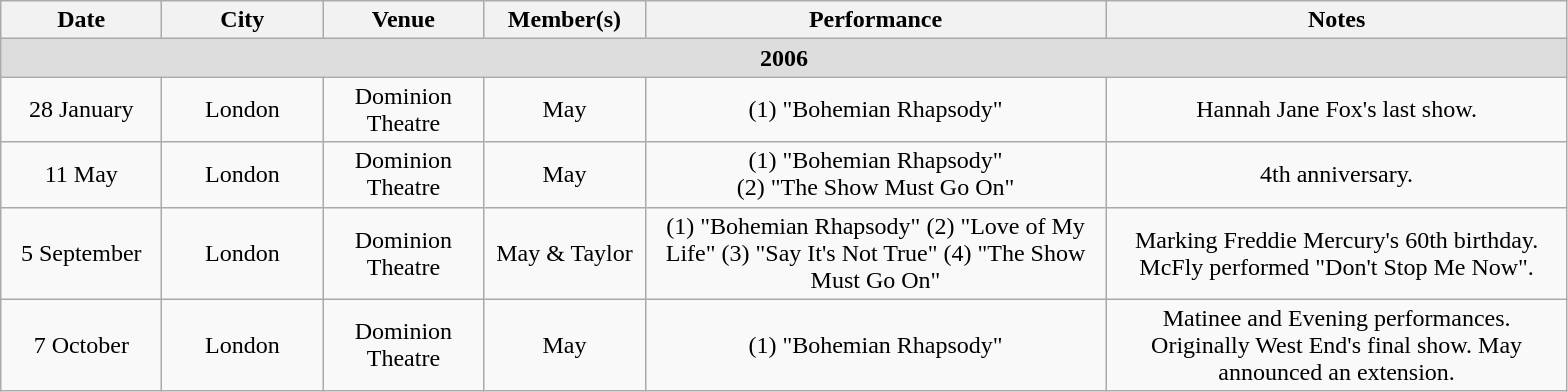<table class="wikitable" style="text-align:center;">
<tr>
<th style="width:100px;">Date</th>
<th style="width:100px;">City</th>
<th style="width:100px;">Venue</th>
<th style="width:100px;">Member(s)</th>
<th style="width:300px;">Performance</th>
<th style="width:300px;">Notes</th>
</tr>
<tr style="background:#ddd;">
<td colspan="6"><strong>2006</strong></td>
</tr>
<tr>
<td>28 January</td>
<td>London</td>
<td>Dominion Theatre</td>
<td>May</td>
<td>(1) "Bohemian Rhapsody"</td>
<td>Hannah Jane Fox's last show.</td>
</tr>
<tr>
<td>11 May</td>
<td>London</td>
<td>Dominion Theatre</td>
<td>May</td>
<td>(1) "Bohemian Rhapsody" <br> (2) "The Show Must Go On"</td>
<td>4th anniversary.</td>
</tr>
<tr>
<td>5 September</td>
<td>London</td>
<td>Dominion Theatre</td>
<td>May & Taylor</td>
<td>(1) "Bohemian Rhapsody" (2) "Love of My Life" (3) "Say It's Not True" (4) "The Show Must Go On"</td>
<td>Marking Freddie Mercury's 60th birthday. McFly performed "Don't Stop Me Now".</td>
</tr>
<tr>
<td>7 October</td>
<td>London</td>
<td>Dominion Theatre</td>
<td>May</td>
<td>(1) "Bohemian Rhapsody"</td>
<td>Matinee and Evening performances. Originally West End's final show. May announced an extension.</td>
</tr>
</table>
